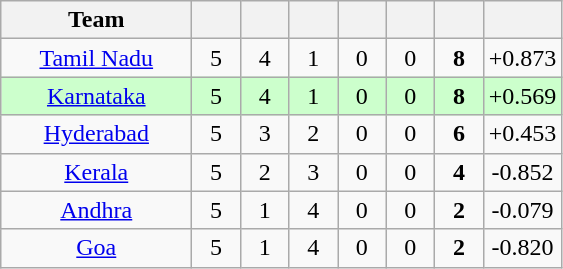<table class="wikitable" style="text-align:center">
<tr>
<th style="width:120px">Team</th>
<th style="width:25px"></th>
<th style="width:25px"></th>
<th style="width:25px"></th>
<th style="width:25px"></th>
<th style="width:25px"></th>
<th style="width:25px"></th>
<th style="width:40px;"></th>
</tr>
<tr>
<td><a href='#'>Tamil Nadu</a></td>
<td>5</td>
<td>4</td>
<td>1</td>
<td>0</td>
<td>0</td>
<td><strong>8</strong></td>
<td>+0.873</td>
</tr>
<tr style="background-color:#cfc">
<td><a href='#'>Karnataka</a></td>
<td>5</td>
<td>4</td>
<td>1</td>
<td>0</td>
<td>0</td>
<td><strong>8</strong></td>
<td>+0.569</td>
</tr>
<tr>
<td><a href='#'>Hyderabad</a></td>
<td>5</td>
<td>3</td>
<td>2</td>
<td>0</td>
<td>0</td>
<td><strong>6</strong></td>
<td>+0.453</td>
</tr>
<tr>
<td><a href='#'>Kerala</a></td>
<td>5</td>
<td>2</td>
<td>3</td>
<td>0</td>
<td>0</td>
<td><strong>4</strong></td>
<td>-0.852</td>
</tr>
<tr>
<td><a href='#'>Andhra</a></td>
<td>5</td>
<td>1</td>
<td>4</td>
<td>0</td>
<td>0</td>
<td><strong>2</strong></td>
<td>-0.079</td>
</tr>
<tr>
<td><a href='#'>Goa</a></td>
<td>5</td>
<td>1</td>
<td>4</td>
<td>0</td>
<td>0</td>
<td><strong>2</strong></td>
<td>-0.820</td>
</tr>
</table>
